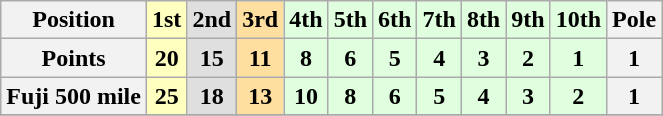<table class="wikitable">
<tr>
<th>Position</th>
<th style="background-color:#ffffbf"><strong>1st</strong></th>
<th style="background-color:#dfdfdf"><strong>2nd</strong></th>
<th style="background-color:#ffdf9f"><strong>3rd</strong></th>
<th style="background-color:#dfffdf"><strong>4th</strong></th>
<th style="background-color:#dfffdf"><strong>5th</strong></th>
<th style="background-color:#dfffdf"><strong>6th</strong></th>
<th style="background-color:#dfffdf"><strong>7th</strong></th>
<th style="background-color:#dfffdf"><strong>8th</strong></th>
<th style="background-color:#dfffdf"><strong>9th</strong></th>
<th style="background-color:#dfffdf"><strong>10th</strong></th>
<th>Pole</th>
</tr>
<tr>
<th>Points</th>
<th style="background-color:#ffffbf"><strong>20</strong></th>
<th style="background-color:#dfdfdf"><strong>15</strong></th>
<th style="background-color:#ffdf9f"><strong>11</strong></th>
<th style="background-color:#dfffdf"><strong>8</strong></th>
<th style="background-color:#dfffdf"><strong>6</strong></th>
<th style="background-color:#dfffdf"><strong>5</strong></th>
<th style="background-color:#dfffdf"><strong>4</strong></th>
<th style="background-color:#dfffdf"><strong>3</strong></th>
<th style="background-color:#dfffdf"><strong>2</strong></th>
<th style="background-color:#dfffdf"><strong>1</strong></th>
<th>1</th>
</tr>
<tr>
<th>Fuji 500 mile</th>
<th style="background-color:#ffffbf"><strong>25</strong></th>
<th style="background-color:#dfdfdf"><strong>18</strong></th>
<th style="background-color:#ffdf9f"><strong>13</strong></th>
<th style="background-color:#dfffdf"><strong>10</strong></th>
<th style="background-color:#dfffdf"><strong>8</strong></th>
<th style="background-color:#dfffdf"><strong>6</strong></th>
<th style="background-color:#dfffdf"><strong>5</strong></th>
<th style="background-color:#dfffdf"><strong>4</strong></th>
<th style="background-color:#dfffdf"><strong>3</strong></th>
<th style="background-color:#dfffdf"><strong>2</strong></th>
<th>1</th>
</tr>
<tr>
</tr>
</table>
